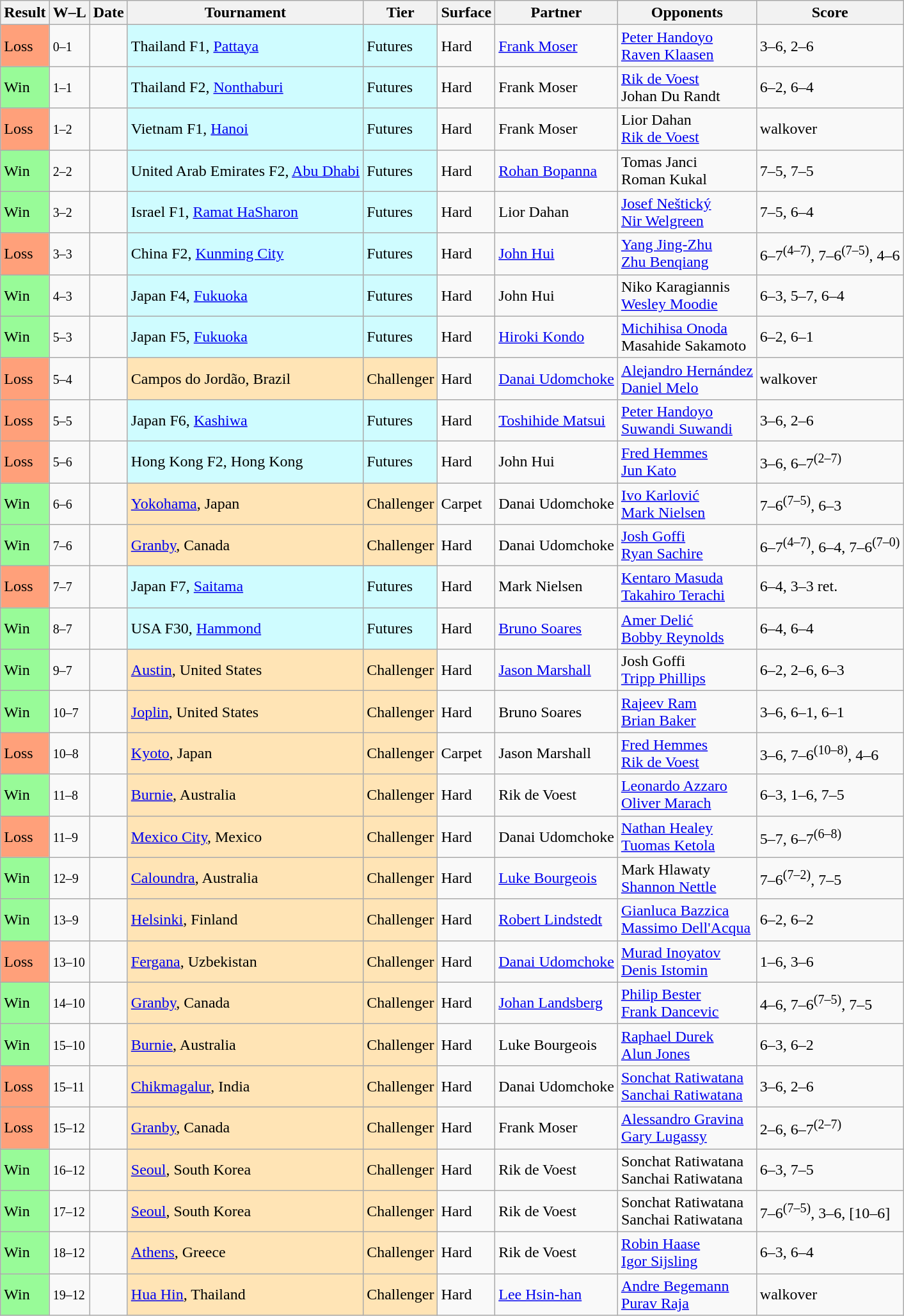<table class="sortable wikitable">
<tr>
<th>Result</th>
<th class=unsortable>W–L</th>
<th>Date</th>
<th>Tournament</th>
<th>Tier</th>
<th>Surface</th>
<th>Partner</th>
<th>Opponents</th>
<th class=unsortable>Score</th>
</tr>
<tr>
<td bgcolor=FFA07A>Loss</td>
<td><small>0–1</small></td>
<td></td>
<td style=background:#cffcff>Thailand F1, <a href='#'>Pattaya</a></td>
<td style=background:#cffcff>Futures</td>
<td>Hard</td>
<td> <a href='#'>Frank Moser</a></td>
<td> <a href='#'>Peter Handoyo</a> <br> <a href='#'>Raven Klaasen</a></td>
<td>3–6, 2–6</td>
</tr>
<tr>
<td bgcolor=98FB98>Win</td>
<td><small>1–1</small></td>
<td></td>
<td style=background:#cffcff>Thailand F2, <a href='#'>Nonthaburi</a></td>
<td style=background:#cffcff>Futures</td>
<td>Hard</td>
<td> Frank Moser</td>
<td> <a href='#'>Rik de Voest</a> <br> Johan Du Randt</td>
<td>6–2, 6–4</td>
</tr>
<tr>
<td bgcolor=FFA07A>Loss</td>
<td><small>1–2</small></td>
<td></td>
<td style=background:#cffcff>Vietnam F1, <a href='#'>Hanoi</a></td>
<td style=background:#cffcff>Futures</td>
<td>Hard</td>
<td> Frank Moser</td>
<td> Lior Dahan <br> <a href='#'>Rik de Voest</a></td>
<td>walkover</td>
</tr>
<tr>
<td bgcolor=98FB98>Win</td>
<td><small>2–2</small></td>
<td></td>
<td style=background:#cffcff>United Arab Emirates F2, <a href='#'>Abu Dhabi</a></td>
<td style=background:#cffcff>Futures</td>
<td>Hard</td>
<td> <a href='#'>Rohan Bopanna</a></td>
<td> Tomas Janci <br> Roman Kukal</td>
<td>7–5, 7–5</td>
</tr>
<tr>
<td bgcolor=98FB98>Win</td>
<td><small>3–2</small></td>
<td></td>
<td style=background:#cffcff>Israel F1, <a href='#'>Ramat HaSharon</a></td>
<td style=background:#cffcff>Futures</td>
<td>Hard</td>
<td> Lior Dahan</td>
<td> <a href='#'>Josef Neštický</a> <br> <a href='#'>Nir Welgreen</a></td>
<td>7–5, 6–4</td>
</tr>
<tr>
<td bgcolor=FFA07A>Loss</td>
<td><small>3–3</small></td>
<td></td>
<td style=background:#cffcff>China F2, <a href='#'>Kunming City</a></td>
<td style=background:#cffcff>Futures</td>
<td>Hard</td>
<td> <a href='#'>John Hui</a></td>
<td> <a href='#'>Yang Jing-Zhu</a> <br> <a href='#'>Zhu Benqiang</a></td>
<td>6–7<sup>(4–7)</sup>, 7–6<sup>(7–5)</sup>, 4–6</td>
</tr>
<tr>
<td bgcolor=98FB98>Win</td>
<td><small>4–3</small></td>
<td></td>
<td style=background:#cffcff>Japan F4, <a href='#'>Fukuoka</a></td>
<td style=background:#cffcff>Futures</td>
<td>Hard</td>
<td> John Hui</td>
<td> Niko Karagiannis <br> <a href='#'>Wesley Moodie</a></td>
<td>6–3, 5–7, 6–4</td>
</tr>
<tr>
<td bgcolor=98FB98>Win</td>
<td><small>5–3</small></td>
<td></td>
<td style=background:#cffcff>Japan F5, <a href='#'>Fukuoka</a></td>
<td style=background:#cffcff>Futures</td>
<td>Hard</td>
<td> <a href='#'>Hiroki Kondo</a></td>
<td> <a href='#'>Michihisa Onoda</a> <br> Masahide Sakamoto</td>
<td>6–2, 6–1</td>
</tr>
<tr>
<td bgcolor=FFA07A>Loss</td>
<td><small>5–4</small></td>
<td></td>
<td style="background:moccasin;">Campos do Jordão, Brazil</td>
<td style="background:moccasin;">Challenger</td>
<td>Hard</td>
<td> <a href='#'>Danai Udomchoke</a></td>
<td> <a href='#'>Alejandro Hernández</a> <br> <a href='#'>Daniel Melo</a></td>
<td>walkover</td>
</tr>
<tr>
<td bgcolor=FFA07A>Loss</td>
<td><small>5–5</small></td>
<td></td>
<td style=background:#cffcff>Japan F6, <a href='#'>Kashiwa</a></td>
<td style=background:#cffcff>Futures</td>
<td>Hard</td>
<td> <a href='#'>Toshihide Matsui</a></td>
<td> <a href='#'>Peter Handoyo</a> <br> <a href='#'>Suwandi Suwandi</a></td>
<td>3–6, 2–6</td>
</tr>
<tr>
<td bgcolor=FFA07A>Loss</td>
<td><small>5–6</small></td>
<td></td>
<td style=background:#cffcff>Hong Kong F2, Hong Kong</td>
<td style=background:#cffcff>Futures</td>
<td>Hard</td>
<td> John Hui</td>
<td> <a href='#'>Fred Hemmes</a> <br> <a href='#'>Jun Kato</a></td>
<td>3–6, 6–7<sup>(2–7)</sup></td>
</tr>
<tr>
<td bgcolor=98FB98>Win</td>
<td><small>6–6</small></td>
<td></td>
<td style="background:moccasin;"><a href='#'>Yokohama</a>, Japan</td>
<td style="background:moccasin;">Challenger</td>
<td>Carpet</td>
<td> Danai Udomchoke</td>
<td> <a href='#'>Ivo Karlović</a> <br> <a href='#'>Mark Nielsen</a></td>
<td>7–6<sup>(7–5)</sup>, 6–3</td>
</tr>
<tr>
<td bgcolor=98FB98>Win</td>
<td><small>7–6</small></td>
<td></td>
<td style="background:moccasin;"><a href='#'>Granby</a>, Canada</td>
<td style="background:moccasin;">Challenger</td>
<td>Hard</td>
<td> Danai Udomchoke</td>
<td> <a href='#'>Josh Goffi</a> <br> <a href='#'>Ryan Sachire</a></td>
<td>6–7<sup>(4–7)</sup>, 6–4, 7–6<sup>(7–0)</sup></td>
</tr>
<tr>
<td bgcolor=FFA07A>Loss</td>
<td><small>7–7</small></td>
<td></td>
<td style=background:#cffcff>Japan F7, <a href='#'>Saitama</a></td>
<td style=background:#cffcff>Futures</td>
<td>Hard</td>
<td> Mark Nielsen</td>
<td> <a href='#'>Kentaro Masuda</a> <br> <a href='#'>Takahiro Terachi</a></td>
<td>6–4, 3–3 ret.</td>
</tr>
<tr>
<td bgcolor=98FB98>Win</td>
<td><small>8–7</small></td>
<td></td>
<td style=background:#cffcff>USA F30, <a href='#'>Hammond</a></td>
<td style=background:#cffcff>Futures</td>
<td>Hard</td>
<td> <a href='#'>Bruno Soares</a></td>
<td> <a href='#'>Amer Delić</a> <br> <a href='#'>Bobby Reynolds</a></td>
<td>6–4, 6–4</td>
</tr>
<tr>
<td bgcolor=98FB98>Win</td>
<td><small>9–7</small></td>
<td></td>
<td style="background:moccasin;"><a href='#'>Austin</a>, United States</td>
<td style="background:moccasin;">Challenger</td>
<td>Hard</td>
<td> <a href='#'>Jason Marshall</a></td>
<td> Josh Goffi <br> <a href='#'>Tripp Phillips</a></td>
<td>6–2, 2–6, 6–3</td>
</tr>
<tr>
<td bgcolor=98FB98>Win</td>
<td><small>10–7</small></td>
<td></td>
<td style="background:moccasin;"><a href='#'>Joplin</a>, United States</td>
<td style="background:moccasin;">Challenger</td>
<td>Hard</td>
<td> Bruno Soares</td>
<td> <a href='#'>Rajeev Ram</a> <br> <a href='#'>Brian Baker</a></td>
<td>3–6, 6–1, 6–1</td>
</tr>
<tr>
<td bgcolor=FFA07A>Loss</td>
<td><small>10–8</small></td>
<td></td>
<td style="background:moccasin;"><a href='#'>Kyoto</a>, Japan</td>
<td style="background:moccasin;">Challenger</td>
<td>Carpet</td>
<td> Jason Marshall</td>
<td> <a href='#'>Fred Hemmes</a> <br> <a href='#'>Rik de Voest</a></td>
<td>3–6, 7–6<sup>(10–8)</sup>, 4–6</td>
</tr>
<tr>
<td bgcolor=98FB98>Win</td>
<td><small>11–8</small></td>
<td></td>
<td style="background:moccasin;"><a href='#'>Burnie</a>, Australia</td>
<td style="background:moccasin;">Challenger</td>
<td>Hard</td>
<td> Rik de Voest</td>
<td> <a href='#'>Leonardo Azzaro</a> <br> <a href='#'>Oliver Marach</a></td>
<td>6–3, 1–6, 7–5</td>
</tr>
<tr>
<td bgcolor=FFA07A>Loss</td>
<td><small>11–9</small></td>
<td></td>
<td style="background:moccasin;"><a href='#'>Mexico City</a>, Mexico</td>
<td style="background:moccasin;">Challenger</td>
<td>Hard</td>
<td> Danai Udomchoke</td>
<td> <a href='#'>Nathan Healey</a> <br> <a href='#'>Tuomas Ketola</a></td>
<td>5–7, 6–7<sup>(6–8)</sup></td>
</tr>
<tr>
<td bgcolor=98FB98>Win</td>
<td><small>12–9</small></td>
<td></td>
<td style="background:moccasin;"><a href='#'>Caloundra</a>, Australia</td>
<td style="background:moccasin;">Challenger</td>
<td>Hard</td>
<td> <a href='#'>Luke Bourgeois</a></td>
<td> Mark Hlawaty <br> <a href='#'>Shannon Nettle</a></td>
<td>7–6<sup>(7–2)</sup>, 7–5</td>
</tr>
<tr>
<td bgcolor=98FB98>Win</td>
<td><small>13–9</small></td>
<td></td>
<td style="background:moccasin;"><a href='#'>Helsinki</a>, Finland</td>
<td style="background:moccasin;">Challenger</td>
<td>Hard</td>
<td> <a href='#'>Robert Lindstedt</a></td>
<td> <a href='#'>Gianluca Bazzica</a> <br> <a href='#'>Massimo Dell'Acqua</a></td>
<td>6–2, 6–2</td>
</tr>
<tr>
<td bgcolor=FFA07A>Loss</td>
<td><small>13–10</small></td>
<td></td>
<td style="background:moccasin;"><a href='#'>Fergana</a>, Uzbekistan</td>
<td style="background:moccasin;">Challenger</td>
<td>Hard</td>
<td> <a href='#'>Danai Udomchoke</a></td>
<td> <a href='#'>Murad Inoyatov</a> <br> <a href='#'>Denis Istomin</a></td>
<td>1–6, 3–6</td>
</tr>
<tr>
<td bgcolor=98FB98>Win</td>
<td><small>14–10</small></td>
<td></td>
<td style="background:moccasin;"><a href='#'>Granby</a>, Canada</td>
<td style="background:moccasin;">Challenger</td>
<td>Hard</td>
<td> <a href='#'>Johan Landsberg</a></td>
<td> <a href='#'>Philip Bester</a> <br> <a href='#'>Frank Dancevic</a></td>
<td>4–6, 7–6<sup>(7–5)</sup>, 7–5</td>
</tr>
<tr>
<td bgcolor=98FB98>Win</td>
<td><small>15–10</small></td>
<td></td>
<td style="background:moccasin;"><a href='#'>Burnie</a>, Australia</td>
<td style="background:moccasin;">Challenger</td>
<td>Hard</td>
<td> Luke Bourgeois</td>
<td> <a href='#'>Raphael Durek</a> <br> <a href='#'>Alun Jones</a></td>
<td>6–3, 6–2</td>
</tr>
<tr>
<td bgcolor=FFA07A>Loss</td>
<td><small>15–11</small></td>
<td></td>
<td style="background:moccasin;"><a href='#'>Chikmagalur</a>, India</td>
<td style="background:moccasin;">Challenger</td>
<td>Hard</td>
<td> Danai Udomchoke</td>
<td> <a href='#'>Sonchat Ratiwatana</a> <br> <a href='#'>Sanchai Ratiwatana</a></td>
<td>3–6, 2–6</td>
</tr>
<tr>
<td bgcolor=FFA07A>Loss</td>
<td><small>15–12</small></td>
<td></td>
<td style="background:moccasin;"><a href='#'>Granby</a>, Canada</td>
<td style="background:moccasin;">Challenger</td>
<td>Hard</td>
<td> Frank Moser</td>
<td> <a href='#'>Alessandro Gravina</a> <br> <a href='#'>Gary Lugassy</a></td>
<td>2–6, 6–7<sup>(2–7)</sup></td>
</tr>
<tr>
<td bgcolor=98FB98>Win</td>
<td><small>16–12</small></td>
<td></td>
<td style="background:moccasin;"><a href='#'>Seoul</a>, South Korea</td>
<td style="background:moccasin;">Challenger</td>
<td>Hard</td>
<td> Rik de Voest</td>
<td> Sonchat Ratiwatana <br> Sanchai Ratiwatana</td>
<td>6–3, 7–5</td>
</tr>
<tr>
<td bgcolor=98FB98>Win</td>
<td><small>17–12</small></td>
<td></td>
<td style="background:moccasin;"><a href='#'>Seoul</a>, South Korea</td>
<td style="background:moccasin;">Challenger</td>
<td>Hard</td>
<td> Rik de Voest</td>
<td> Sonchat Ratiwatana <br> Sanchai Ratiwatana</td>
<td>7–6<sup>(7–5)</sup>, 3–6, [10–6]</td>
</tr>
<tr>
<td bgcolor=98FB98>Win</td>
<td><small>18–12</small></td>
<td></td>
<td style="background:moccasin;"><a href='#'>Athens</a>, Greece</td>
<td style="background:moccasin;">Challenger</td>
<td>Hard</td>
<td> Rik de Voest</td>
<td> <a href='#'>Robin Haase</a> <br> <a href='#'>Igor Sijsling</a></td>
<td>6–3, 6–4</td>
</tr>
<tr>
<td bgcolor=98FB98>Win</td>
<td><small>19–12</small></td>
<td></td>
<td style="background:moccasin;"><a href='#'>Hua Hin</a>, Thailand</td>
<td style="background:moccasin;">Challenger</td>
<td>Hard</td>
<td> <a href='#'>Lee Hsin-han</a></td>
<td> <a href='#'>Andre Begemann</a> <br> <a href='#'>Purav Raja</a></td>
<td>walkover</td>
</tr>
</table>
